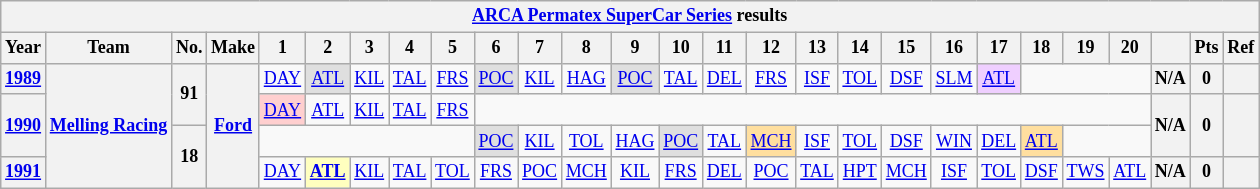<table class="wikitable" style="text-align:center; font-size:75%">
<tr>
<th colspan=32><a href='#'>ARCA Permatex SuperCar Series</a> results</th>
</tr>
<tr>
<th>Year</th>
<th>Team</th>
<th>No.</th>
<th>Make</th>
<th>1</th>
<th>2</th>
<th>3</th>
<th>4</th>
<th>5</th>
<th>6</th>
<th>7</th>
<th>8</th>
<th>9</th>
<th>10</th>
<th>11</th>
<th>12</th>
<th>13</th>
<th>14</th>
<th>15</th>
<th>16</th>
<th>17</th>
<th>18</th>
<th>19</th>
<th>20</th>
<th></th>
<th>Pts</th>
<th>Ref</th>
</tr>
<tr>
<th><a href='#'>1989</a></th>
<th rowspan=4><a href='#'>Melling Racing</a></th>
<th rowspan=2>91</th>
<th rowspan=4><a href='#'>Ford</a></th>
<td><a href='#'>DAY</a></td>
<td style="background:#DFDFDF;"><a href='#'>ATL</a><br></td>
<td><a href='#'>KIL</a></td>
<td><a href='#'>TAL</a></td>
<td><a href='#'>FRS</a></td>
<td style="background:#DFDFDF;"><a href='#'>POC</a><br></td>
<td><a href='#'>KIL</a></td>
<td><a href='#'>HAG</a></td>
<td style="background:#DFDFDF;"><a href='#'>POC</a><br></td>
<td><a href='#'>TAL</a></td>
<td><a href='#'>DEL</a></td>
<td><a href='#'>FRS</a></td>
<td><a href='#'>ISF</a></td>
<td><a href='#'>TOL</a></td>
<td><a href='#'>DSF</a></td>
<td><a href='#'>SLM</a></td>
<td style="background:#EFCFFF;"><a href='#'>ATL</a><br></td>
<td colspan=3></td>
<th>N/A</th>
<th>0</th>
<th></th>
</tr>
<tr>
<th rowspan=2><a href='#'>1990</a></th>
<td style="background:#FFCFCF;"><a href='#'>DAY</a><br></td>
<td><a href='#'>ATL</a></td>
<td><a href='#'>KIL</a></td>
<td><a href='#'>TAL</a></td>
<td><a href='#'>FRS</a></td>
<td colspan=15></td>
<th rowspan=2>N/A</th>
<th rowspan=2>0</th>
<th rowspan=2></th>
</tr>
<tr>
<th rowspan=2>18</th>
<td colspan=5></td>
<td style="background:#DFDFDF;"><a href='#'>POC</a><br></td>
<td><a href='#'>KIL</a></td>
<td><a href='#'>TOL</a></td>
<td><a href='#'>HAG</a></td>
<td style="background:#DFDFDF;"><a href='#'>POC</a><br></td>
<td><a href='#'>TAL</a></td>
<td style="background:#FFDF9F;"><a href='#'>MCH</a><br></td>
<td><a href='#'>ISF</a></td>
<td><a href='#'>TOL</a></td>
<td><a href='#'>DSF</a></td>
<td><a href='#'>WIN</a></td>
<td><a href='#'>DEL</a></td>
<td style="background:#FFDF9F;"><a href='#'>ATL</a><br></td>
<td colspan=2></td>
</tr>
<tr>
<th><a href='#'>1991</a></th>
<td><a href='#'>DAY</a></td>
<td style="background:#FFFFBF;"><strong><a href='#'>ATL</a></strong><br></td>
<td><a href='#'>KIL</a></td>
<td><a href='#'>TAL</a></td>
<td><a href='#'>TOL</a></td>
<td><a href='#'>FRS</a></td>
<td><a href='#'>POC</a></td>
<td><a href='#'>MCH</a></td>
<td><a href='#'>KIL</a></td>
<td><a href='#'>FRS</a></td>
<td><a href='#'>DEL</a></td>
<td><a href='#'>POC</a></td>
<td><a href='#'>TAL</a></td>
<td><a href='#'>HPT</a></td>
<td><a href='#'>MCH</a></td>
<td><a href='#'>ISF</a></td>
<td><a href='#'>TOL</a></td>
<td><a href='#'>DSF</a></td>
<td><a href='#'>TWS</a></td>
<td><a href='#'>ATL</a></td>
<th>N/A</th>
<th>0</th>
<th></th>
</tr>
</table>
